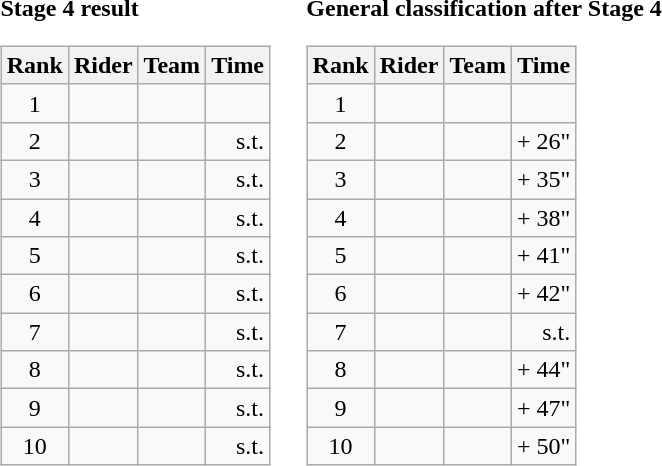<table>
<tr>
<td><strong>Stage 4 result</strong><br><table class="wikitable">
<tr>
<th scope="col">Rank</th>
<th scope="col">Rider</th>
<th scope="col">Team</th>
<th scope="col">Time</th>
</tr>
<tr>
<td style="text-align:center;">1</td>
<td></td>
<td></td>
<td style="text-align:right;"></td>
</tr>
<tr>
<td style="text-align:center;">2</td>
<td></td>
<td></td>
<td style="text-align:right;">s.t.</td>
</tr>
<tr>
<td style="text-align:center;">3</td>
<td></td>
<td></td>
<td style="text-align:right;">s.t.</td>
</tr>
<tr>
<td style="text-align:center;">4</td>
<td></td>
<td></td>
<td style="text-align:right;">s.t.</td>
</tr>
<tr>
<td style="text-align:center;">5</td>
<td></td>
<td></td>
<td style="text-align:right;">s.t.</td>
</tr>
<tr>
<td style="text-align:center;">6</td>
<td></td>
<td></td>
<td style="text-align:right;">s.t.</td>
</tr>
<tr>
<td style="text-align:center;">7</td>
<td></td>
<td></td>
<td style="text-align:right;">s.t.</td>
</tr>
<tr>
<td style="text-align:center;">8</td>
<td></td>
<td></td>
<td style="text-align:right;">s.t.</td>
</tr>
<tr>
<td style="text-align:center;">9</td>
<td></td>
<td></td>
<td style="text-align:right;">s.t.</td>
</tr>
<tr>
<td style="text-align:center;">10</td>
<td></td>
<td></td>
<td style="text-align:right;">s.t.</td>
</tr>
</table>
</td>
<td></td>
<td><strong>General classification after Stage 4</strong><br><table class="wikitable">
<tr>
<th scope="col">Rank</th>
<th scope="col">Rider</th>
<th scope="col">Team</th>
<th scope="col">Time</th>
</tr>
<tr>
<td style="text-align:center;">1</td>
<td></td>
<td></td>
<td style="text-align:right;"></td>
</tr>
<tr>
<td style="text-align:center;">2</td>
<td></td>
<td></td>
<td style="text-align:right;">+ 26"</td>
</tr>
<tr>
<td style="text-align:center;">3</td>
<td></td>
<td></td>
<td style="text-align:right;">+ 35"</td>
</tr>
<tr>
<td style="text-align:center;">4</td>
<td></td>
<td></td>
<td style="text-align:right;">+ 38"</td>
</tr>
<tr>
<td style="text-align:center;">5</td>
<td></td>
<td></td>
<td style="text-align:right;">+ 41"</td>
</tr>
<tr>
<td style="text-align:center;">6</td>
<td></td>
<td></td>
<td style="text-align:right;">+ 42"</td>
</tr>
<tr>
<td style="text-align:center;">7</td>
<td></td>
<td></td>
<td style="text-align:right;">s.t.</td>
</tr>
<tr>
<td style="text-align:center;">8</td>
<td></td>
<td></td>
<td style="text-align:right;">+ 44"</td>
</tr>
<tr>
<td style="text-align:center;">9</td>
<td></td>
<td></td>
<td style="text-align:right;">+ 47"</td>
</tr>
<tr>
<td style="text-align:center;">10</td>
<td></td>
<td></td>
<td style="text-align:right;">+ 50"</td>
</tr>
</table>
</td>
</tr>
</table>
